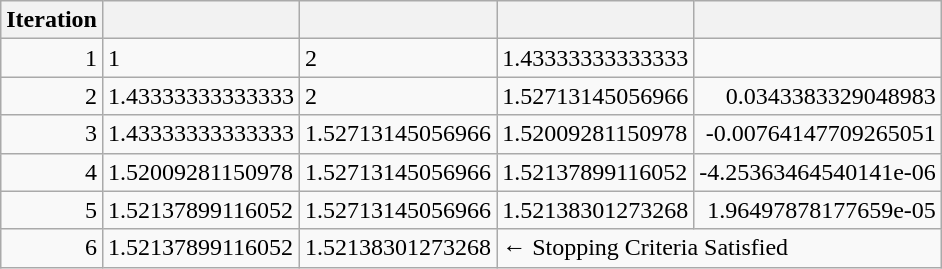<table class="wikitable">
<tr>
<th>Iteration</th>
<th></th>
<th></th>
<th></th>
<th></th>
</tr>
<tr style="text-align: left;">
<td style="text-align: right;">1</td>
<td>1</td>
<td>2</td>
<td>1.43333333333333</td>
<td></td>
</tr>
<tr style="text-align: left;">
<td style="text-align: right;">2</td>
<td>1.43333333333333</td>
<td>2</td>
<td>1.52713145056966</td>
<td style="text-align: right;">0.0343383329048983</td>
</tr>
<tr style="text-align: left;">
<td style="text-align: right;">3</td>
<td>1.43333333333333</td>
<td>1.52713145056966</td>
<td>1.52009281150978</td>
<td style="text-align: right;">-0.00764147709265051</td>
</tr>
<tr style="text-align: left;">
<td style="text-align: right;">4</td>
<td>1.52009281150978</td>
<td>1.52713145056966</td>
<td>1.52137899116052</td>
<td style="text-align: right;">-4.25363464540141e-06</td>
</tr>
<tr style="text-align: left;">
<td style="text-align: right;">5</td>
<td>1.52137899116052</td>
<td>1.52713145056966</td>
<td>1.52138301273268</td>
<td style="text-align: right;">1.96497878177659e-05</td>
</tr>
<tr style="text-align: left;">
<td style="text-align: right;">6</td>
<td>1.52137899116052</td>
<td>1.52138301273268</td>
<td colspan="2">← Stopping Criteria Satisfied</td>
</tr>
</table>
